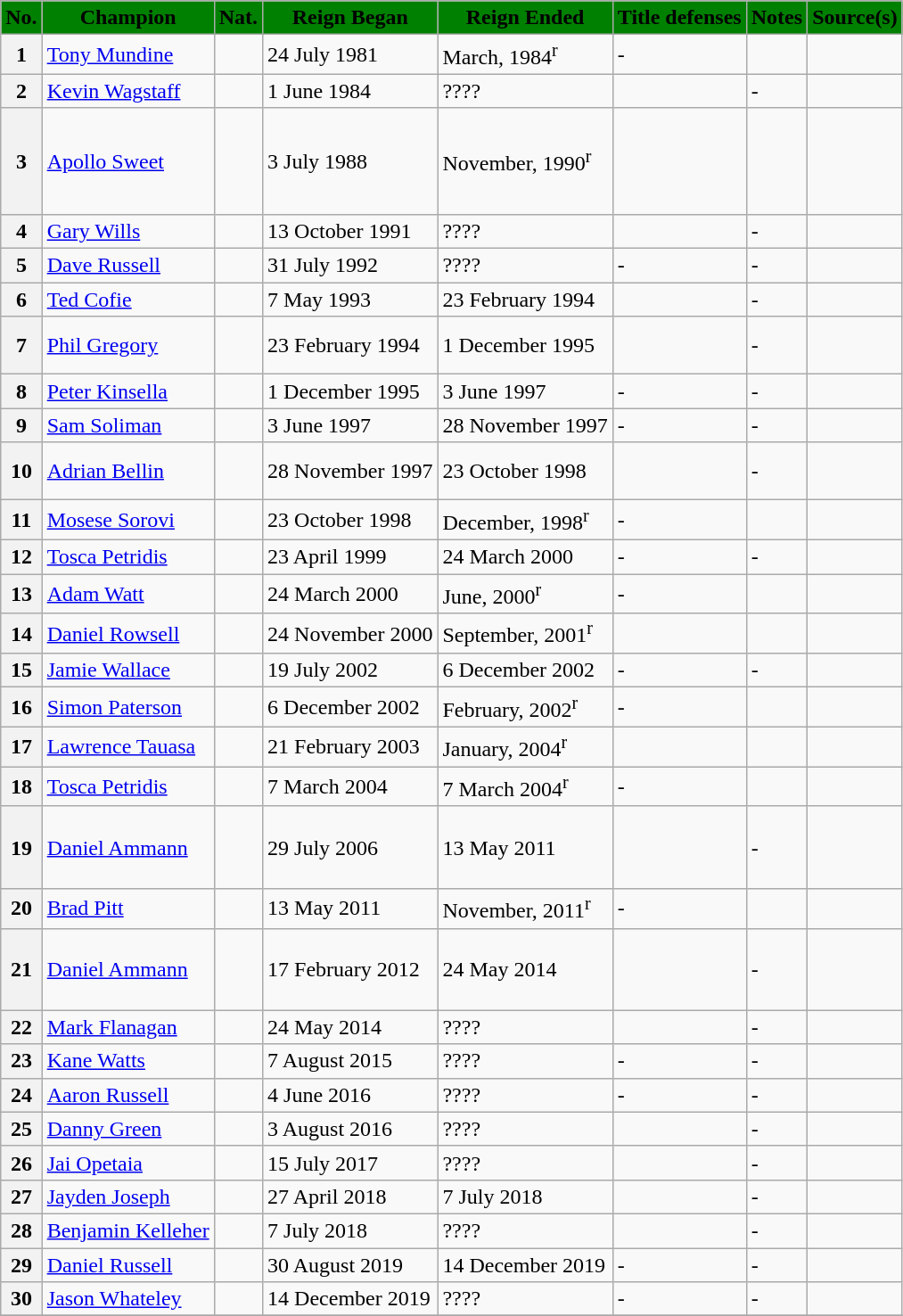<table class="wikitable">
<tr>
<th style="background: #D1EEEE; background: green;« width=»3%"><span>No.</span></th>
<th style="background: #D1EEEE; background: green;« width=»10%"><span>Champion</span></th>
<th style="background: #D1EEEE; background: green;« width=»10%"><span>Nat.</span></th>
<th style="background: #D1EEEE; background: green;« width=»10%"><span>Reign Began</span></th>
<th style="background: #D1EEEE; background: green;« width=»10%"><span>Reign Ended</span></th>
<th style="background: #D1EEEE; background: green;« width=»10%"><span>Title defenses</span></th>
<th style="background: #D1EEEE; background: green;« width=»10%"><span>Notes</span></th>
<th style="background: #D1EEEE; background: green;« width=»10%"><span>Source(s)</span></th>
</tr>
<tr>
<th>1</th>
<td><a href='#'>Tony Mundine</a><br><small></small></td>
<td></td>
<td>24 July 1981</td>
<td>March, 1984<sup>r</sup></td>
<td>-</td>
<td></td>
<td></td>
</tr>
<tr>
<th>2</th>
<td><a href='#'>Kevin Wagstaff</a><br><small></small></td>
<td></td>
<td>1 June 1984</td>
<td>????</td>
<td><br></td>
<td>-</td>
<td></td>
</tr>
<tr>
<th>3</th>
<td><a href='#'>Apollo Sweet</a><br><small></small></td>
<td></td>
<td>3 July 1988</td>
<td>November, 1990<sup>r</sup></td>
<td><br><br><br><br></td>
<td></td>
<td></td>
</tr>
<tr>
<th>4</th>
<td><a href='#'>Gary Wills</a><br><small></small></td>
<td></td>
<td>13 October 1991</td>
<td>????</td>
<td></td>
<td>-</td>
<td></td>
</tr>
<tr>
<th>5</th>
<td><a href='#'>Dave Russell</a><br><small></small></td>
<td></td>
<td>31 July 1992</td>
<td>????</td>
<td>-</td>
<td>-</td>
<td></td>
</tr>
<tr>
<th>6</th>
<td><a href='#'>Ted Cofie</a><br><small></small></td>
<td></td>
<td>7 May 1993</td>
<td>23 February 1994</td>
<td><br></td>
<td>-</td>
<td></td>
</tr>
<tr>
<th>7</th>
<td><a href='#'>Phil Gregory</a><br><small></small></td>
<td></td>
<td>23 February 1994</td>
<td>1 December 1995</td>
<td><br><br></td>
<td>-</td>
<td></td>
</tr>
<tr>
<th>8</th>
<td><a href='#'>Peter Kinsella</a><br><small></small></td>
<td></td>
<td>1 December 1995</td>
<td>3 June 1997</td>
<td>-</td>
<td>-</td>
<td></td>
</tr>
<tr>
<th>9</th>
<td><a href='#'>Sam Soliman</a><br><small></small></td>
<td></td>
<td>3 June 1997</td>
<td>28 November 1997</td>
<td>-</td>
<td>-</td>
<td></td>
</tr>
<tr>
<th>10</th>
<td><a href='#'>Adrian Bellin</a><br><small></small></td>
<td></td>
<td>28 November 1997</td>
<td>23 October 1998</td>
<td><br><br></td>
<td>-</td>
<td></td>
</tr>
<tr>
<th>11</th>
<td><a href='#'>Mosese Sorovi</a><br><small></small></td>
<td></td>
<td>23 October 1998</td>
<td>December, 1998<sup>r</sup></td>
<td>-</td>
<td></td>
<td></td>
</tr>
<tr>
<th>12</th>
<td><a href='#'>Tosca Petridis</a><br><small></small></td>
<td></td>
<td>23 April 1999</td>
<td>24 March 2000</td>
<td>-</td>
<td>-</td>
<td></td>
</tr>
<tr>
<th>13</th>
<td><a href='#'>Adam Watt</a><br><small></small></td>
<td></td>
<td>24 March 2000</td>
<td>June, 2000<sup>r</sup></td>
<td>-</td>
<td></td>
<td></td>
</tr>
<tr>
<th>14</th>
<td><a href='#'>Daniel Rowsell</a><br><small></small></td>
<td></td>
<td>24 November 2000</td>
<td>September, 2001<sup>r</sup></td>
<td><br></td>
<td></td>
<td></td>
</tr>
<tr>
<th>15</th>
<td><a href='#'>Jamie Wallace</a><br><small></small></td>
<td></td>
<td>19 July 2002</td>
<td>6 December 2002</td>
<td>-</td>
<td>-</td>
<td></td>
</tr>
<tr>
<th>16</th>
<td><a href='#'>Simon Paterson</a><br><small></small></td>
<td></td>
<td>6 December 2002</td>
<td>February, 2002<sup>r</sup></td>
<td>-</td>
<td></td>
<td></td>
</tr>
<tr>
<th>17</th>
<td><a href='#'>Lawrence Tauasa</a><br><small></small></td>
<td></td>
<td>21 February 2003</td>
<td>January, 2004<sup>r</sup></td>
<td></td>
<td></td>
<td></td>
</tr>
<tr>
<th>18</th>
<td><a href='#'>Tosca Petridis</a><br><small></small></td>
<td></td>
<td>7 March 2004</td>
<td>7 March 2004<sup>r</sup></td>
<td>-</td>
<td></td>
<td></td>
</tr>
<tr>
<th>19</th>
<td><a href='#'>Daniel Ammann</a><br><small></small></td>
<td></td>
<td>29 July 2006</td>
<td>13 May 2011</td>
<td><br><br><br></td>
<td>-</td>
<td></td>
</tr>
<tr>
<th>20</th>
<td><a href='#'>Brad Pitt</a><br><small></small></td>
<td></td>
<td>13 May 2011</td>
<td>November, 2011<sup>r</sup></td>
<td>-</td>
<td></td>
<td></td>
</tr>
<tr>
<th>21</th>
<td><a href='#'>Daniel Ammann</a><br><small></small></td>
<td></td>
<td>17 February 2012</td>
<td>24 May 2014</td>
<td><br><br><br></td>
<td>-</td>
<td></td>
</tr>
<tr>
<th>22</th>
<td><a href='#'>Mark Flanagan</a><br><small></small></td>
<td></td>
<td>24 May 2014</td>
<td>????</td>
<td></td>
<td>-</td>
<td></td>
</tr>
<tr>
<th>23</th>
<td><a href='#'>Kane Watts</a><br><small></small></td>
<td></td>
<td>7 August 2015</td>
<td>????</td>
<td>-</td>
<td>-</td>
<td></td>
</tr>
<tr>
<th>24</th>
<td><a href='#'>Aaron Russell</a><br><small></small></td>
<td></td>
<td>4 June 2016</td>
<td>????</td>
<td>-</td>
<td>-</td>
<td></td>
</tr>
<tr>
<th>25</th>
<td><a href='#'>Danny Green</a><br><small></small></td>
<td></td>
<td>3 August 2016</td>
<td>????</td>
<td></td>
<td>-</td>
<td></td>
</tr>
<tr>
<th>26</th>
<td><a href='#'>Jai Opetaia</a><br><small></small></td>
<td></td>
<td>15 July 2017</td>
<td>????</td>
<td></td>
<td>-</td>
<td></td>
</tr>
<tr>
<th>27</th>
<td><a href='#'>Jayden Joseph</a><br><small></small></td>
<td></td>
<td>27 April 2018</td>
<td>7 July 2018</td>
<td></td>
<td>-</td>
<td></td>
</tr>
<tr>
<th>28</th>
<td><a href='#'>Benjamin Kelleher</a><br><small></small></td>
<td></td>
<td>7 July 2018</td>
<td>????</td>
<td></td>
<td>-</td>
<td></td>
</tr>
<tr>
<th>29</th>
<td><a href='#'>Daniel Russell</a><br><small></small></td>
<td></td>
<td>30 August 2019</td>
<td>14 December 2019</td>
<td>-</td>
<td>-</td>
<td></td>
</tr>
<tr>
<th>30</th>
<td><a href='#'>Jason Whateley</a><br><small></small></td>
<td></td>
<td>14 December 2019</td>
<td>????</td>
<td>-</td>
<td>-</td>
<td></td>
</tr>
<tr>
</tr>
</table>
